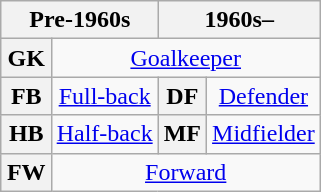<table class="wikitable plainrowheaders" style="text-align:center;margin-left:1em;float:right">
<tr>
<th colspan="2" scope="col">Pre-1960s</th>
<th colspan="2" scope="col">1960s–</th>
</tr>
<tr>
<th>GK</th>
<td colspan="3"><a href='#'>Goalkeeper</a></td>
</tr>
<tr>
<th>FB</th>
<td><a href='#'>Full-back</a></td>
<th>DF</th>
<td><a href='#'>Defender</a></td>
</tr>
<tr>
<th>HB</th>
<td><a href='#'>Half-back</a></td>
<th>MF</th>
<td><a href='#'>Midfielder</a></td>
</tr>
<tr>
<th>FW</th>
<td colspan="3"><a href='#'>Forward</a></td>
</tr>
</table>
